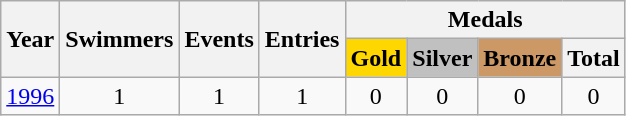<table class=wikitable>
<tr>
<th rowspan=2>Year</th>
<th rowspan=2>Swimmers</th>
<th rowspan=2>Events</th>
<th rowspan=2>Entries</th>
<th colspan=4>Medals</th>
</tr>
<tr>
<td align=center bgcolor=gold><strong>Gold</strong></td>
<td align=center bgcolor=silver><strong>Silver</strong></td>
<td align=center bgcolor=cc9966><strong>Bronze</strong></td>
<th>Total</th>
</tr>
<tr align=center>
<td><a href='#'>1996</a></td>
<td>1</td>
<td>1</td>
<td>1</td>
<td>0</td>
<td>0</td>
<td>0</td>
<td>0</td>
</tr>
</table>
